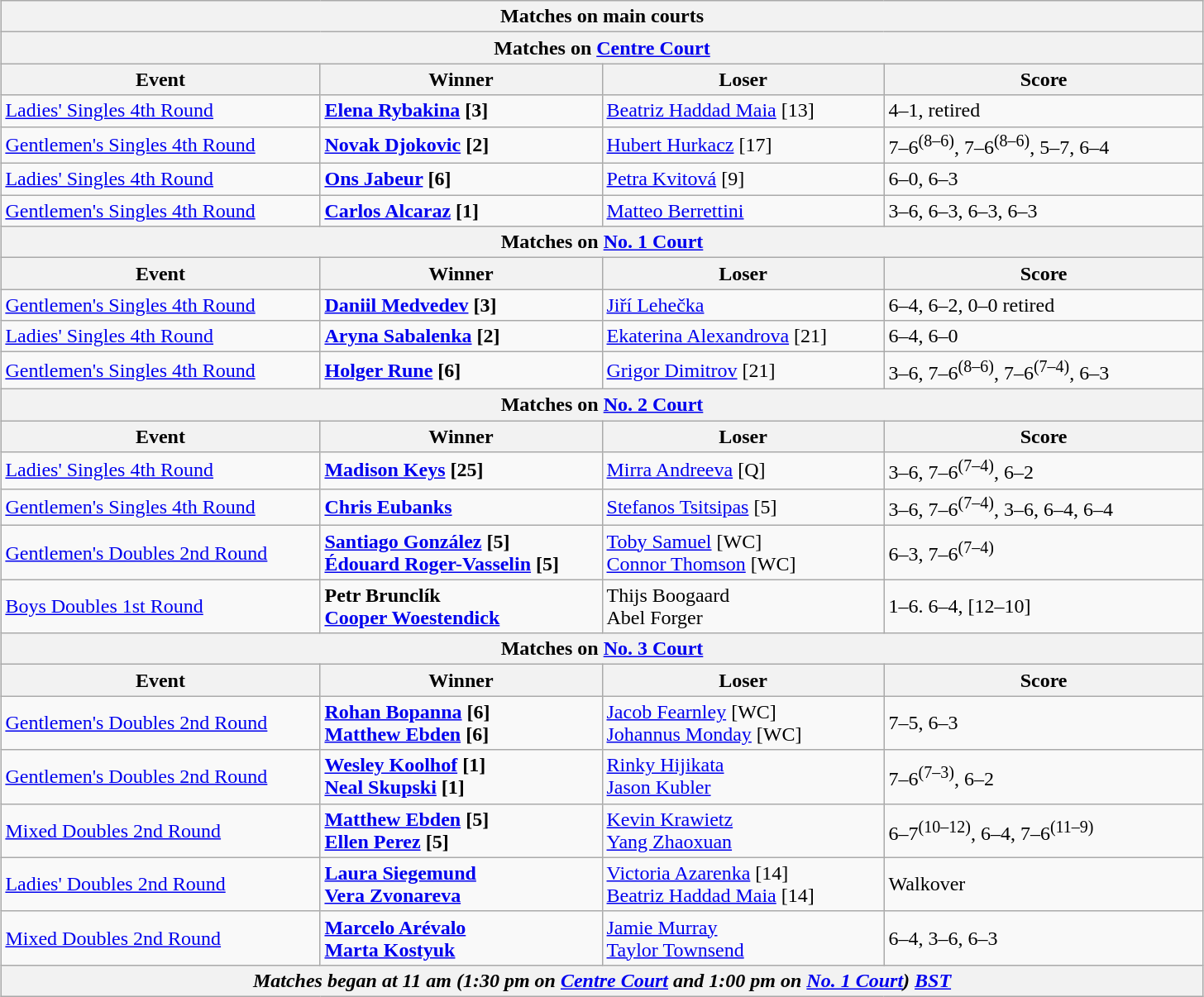<table class="wikitable collapsible uncollapsed" style="margin:auto;">
<tr>
<th colspan="4" style="white-space:nowrap;">Matches on main courts</th>
</tr>
<tr>
<th colspan="4">Matches on <a href='#'>Centre Court</a></th>
</tr>
<tr>
<th width="250">Event</th>
<th width="220">Winner</th>
<th width="220">Loser</th>
<th width="250">Score</th>
</tr>
<tr>
<td><a href='#'>Ladies' Singles 4th Round</a></td>
<td><strong> <a href='#'>Elena Rybakina</a> [3]</strong></td>
<td> <a href='#'>Beatriz Haddad Maia</a> [13]</td>
<td>4–1, retired</td>
</tr>
<tr>
<td><a href='#'>Gentlemen's Singles 4th Round</a></td>
<td><strong> <a href='#'>Novak Djokovic</a> [2]</strong></td>
<td> <a href='#'>Hubert Hurkacz</a> [17]</td>
<td>7–6<sup>(8–6)</sup>, 7–6<sup>(8–6)</sup>, 5–7, 6–4</td>
</tr>
<tr>
<td><a href='#'>Ladies' Singles 4th Round</a></td>
<td><strong> <a href='#'>Ons Jabeur</a> [6]</strong></td>
<td> <a href='#'>Petra Kvitová</a> [9]</td>
<td>6–0, 6–3</td>
</tr>
<tr>
<td><a href='#'>Gentlemen's Singles 4th Round</a></td>
<td><strong> <a href='#'>Carlos Alcaraz</a> [1]</strong></td>
<td> <a href='#'>Matteo Berrettini</a></td>
<td>3–6, 6–3, 6–3, 6–3</td>
</tr>
<tr>
<th colspan="4">Matches on <a href='#'>No. 1 Court</a></th>
</tr>
<tr>
<th width="220">Event</th>
<th width="220">Winner</th>
<th width="220">Loser</th>
<th width="250">Score</th>
</tr>
<tr>
<td><a href='#'>Gentlemen's Singles 4th Round</a></td>
<td><strong> <a href='#'>Daniil Medvedev</a> [3]</strong></td>
<td> <a href='#'>Jiří Lehečka</a></td>
<td>6–4, 6–2, 0–0 retired</td>
</tr>
<tr>
<td><a href='#'>Ladies' Singles 4th Round</a></td>
<td><strong> <a href='#'>Aryna Sabalenka</a> [2]</strong></td>
<td> <a href='#'>Ekaterina Alexandrova</a> [21]</td>
<td>6–4, 6–0</td>
</tr>
<tr>
<td><a href='#'>Gentlemen's Singles 4th Round</a></td>
<td><strong> <a href='#'>Holger Rune</a> [6]</strong></td>
<td> <a href='#'>Grigor Dimitrov</a> [21]</td>
<td>3–6, 7–6<sup>(8–6)</sup>, 7–6<sup>(7–4)</sup>, 6–3</td>
</tr>
<tr>
<th colspan="4">Matches on <a href='#'>No. 2 Court</a></th>
</tr>
<tr>
<th width="250">Event</th>
<th width="220">Winner</th>
<th width="220">Loser</th>
<th width="220">Score</th>
</tr>
<tr>
<td><a href='#'>Ladies' Singles 4th Round</a></td>
<td><strong> <a href='#'>Madison Keys</a> [25]</strong></td>
<td> <a href='#'>Mirra Andreeva</a> [Q]</td>
<td>3–6, 7–6<sup>(7–4)</sup>, 6–2</td>
</tr>
<tr>
<td><a href='#'>Gentlemen's Singles 4th Round</a></td>
<td><strong> <a href='#'>Chris Eubanks</a></strong></td>
<td> <a href='#'>Stefanos Tsitsipas</a> [5]</td>
<td>3–6, 7–6<sup>(7–4)</sup>, 3–6, 6–4, 6–4</td>
</tr>
<tr>
<td><a href='#'>Gentlemen's Doubles 2nd Round</a></td>
<td><strong> <a href='#'>Santiago González</a> [5]<br>  <a href='#'>Édouard Roger-Vasselin</a> [5]</strong></td>
<td> <a href='#'>Toby Samuel</a> [WC]<br>  <a href='#'>Connor Thomson</a> [WC]</td>
<td>6–3, 7–6<sup>(7–4)</sup></td>
</tr>
<tr>
<td><a href='#'>Boys Doubles 1st Round</a></td>
<td><strong> Petr Brunclík <br>   <a href='#'>Cooper Woestendick</a></strong></td>
<td> Thijs Boogaard <br>   Abel Forger</td>
<td>1–6. 6–4, [12–10]</td>
</tr>
<tr>
<th colspan="4">Matches on <a href='#'>No. 3 Court</a></th>
</tr>
<tr>
<th width="250">Event</th>
<th width="220">Winner</th>
<th width="220">Loser</th>
<th width="220">Score</th>
</tr>
<tr>
<td><a href='#'>Gentlemen's Doubles 2nd Round</a></td>
<td><strong> <a href='#'>Rohan Bopanna</a> [6] <br>  <a href='#'>Matthew Ebden</a> [6]</strong></td>
<td> <a href='#'>Jacob Fearnley</a> [WC] <br>  <a href='#'>Johannus Monday</a> [WC]</td>
<td>7–5, 6–3</td>
</tr>
<tr>
<td><a href='#'>Gentlemen's Doubles 2nd Round</a></td>
<td><strong> <a href='#'>Wesley Koolhof</a> [1] <br>  <a href='#'>Neal Skupski</a> [1]</strong></td>
<td> <a href='#'>Rinky Hijikata</a> <br>  <a href='#'>Jason Kubler</a></td>
<td>7–6<sup>(7–3)</sup>, 6–2</td>
</tr>
<tr>
<td><a href='#'>Mixed Doubles 2nd Round</a></td>
<td><strong> <a href='#'>Matthew Ebden</a> [5]<br>  <a href='#'>Ellen Perez</a> [5]</strong></td>
<td> <a href='#'>Kevin Krawietz</a><br>  <a href='#'>Yang Zhaoxuan</a></td>
<td>6–7<sup>(10–12)</sup>, 6–4, 7–6<sup>(11–9)</sup></td>
</tr>
<tr>
<td><a href='#'>Ladies' Doubles 2nd Round</a></td>
<td><strong> <a href='#'>Laura Siegemund</a> <br>  <a href='#'>Vera Zvonareva</a></strong></td>
<td> <a href='#'>Victoria Azarenka</a> [14] <br>  <a href='#'>Beatriz Haddad Maia</a> [14]</td>
<td>Walkover</td>
</tr>
<tr>
<td><a href='#'>Mixed Doubles 2nd Round</a></td>
<td><strong> <a href='#'>Marcelo Arévalo</a><br>  <a href='#'>Marta Kostyuk</a></strong></td>
<td> <a href='#'>Jamie Murray</a><br>  <a href='#'>Taylor Townsend</a></td>
<td>6–4, 3–6, 6–3</td>
</tr>
<tr>
<th colspan=4><em>Matches began at 11 am (1:30 pm on <a href='#'>Centre Court</a> and 1:00 pm on <a href='#'>No. 1 Court</a>) <a href='#'>BST</a></em></th>
</tr>
</table>
